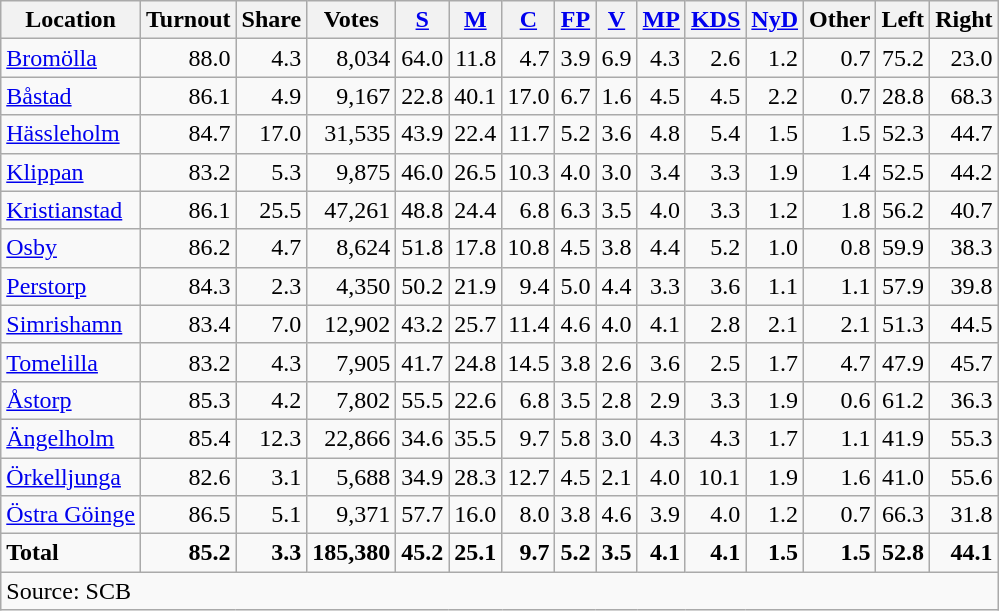<table class="wikitable sortable" style=text-align:right>
<tr>
<th>Location</th>
<th>Turnout</th>
<th>Share</th>
<th>Votes</th>
<th><a href='#'>S</a></th>
<th><a href='#'>M</a></th>
<th><a href='#'>C</a></th>
<th><a href='#'>FP</a></th>
<th><a href='#'>V</a></th>
<th><a href='#'>MP</a></th>
<th><a href='#'>KDS</a></th>
<th><a href='#'>NyD</a></th>
<th>Other</th>
<th>Left</th>
<th>Right</th>
</tr>
<tr>
<td align=left><a href='#'>Bromölla</a></td>
<td>88.0</td>
<td>4.3</td>
<td>8,034</td>
<td>64.0</td>
<td>11.8</td>
<td>4.7</td>
<td>3.9</td>
<td>6.9</td>
<td>4.3</td>
<td>2.6</td>
<td>1.2</td>
<td>0.7</td>
<td>75.2</td>
<td>23.0</td>
</tr>
<tr>
<td align=left><a href='#'>Båstad</a></td>
<td>86.1</td>
<td>4.9</td>
<td>9,167</td>
<td>22.8</td>
<td>40.1</td>
<td>17.0</td>
<td>6.7</td>
<td>1.6</td>
<td>4.5</td>
<td>4.5</td>
<td>2.2</td>
<td>0.7</td>
<td>28.8</td>
<td>68.3</td>
</tr>
<tr>
<td align=left><a href='#'>Hässleholm</a></td>
<td>84.7</td>
<td>17.0</td>
<td>31,535</td>
<td>43.9</td>
<td>22.4</td>
<td>11.7</td>
<td>5.2</td>
<td>3.6</td>
<td>4.8</td>
<td>5.4</td>
<td>1.5</td>
<td>1.5</td>
<td>52.3</td>
<td>44.7</td>
</tr>
<tr>
<td align=left><a href='#'>Klippan</a></td>
<td>83.2</td>
<td>5.3</td>
<td>9,875</td>
<td>46.0</td>
<td>26.5</td>
<td>10.3</td>
<td>4.0</td>
<td>3.0</td>
<td>3.4</td>
<td>3.3</td>
<td>1.9</td>
<td>1.4</td>
<td>52.5</td>
<td>44.2</td>
</tr>
<tr>
<td align=left><a href='#'>Kristianstad</a></td>
<td>86.1</td>
<td>25.5</td>
<td>47,261</td>
<td>48.8</td>
<td>24.4</td>
<td>6.8</td>
<td>6.3</td>
<td>3.5</td>
<td>4.0</td>
<td>3.3</td>
<td>1.2</td>
<td>1.8</td>
<td>56.2</td>
<td>40.7</td>
</tr>
<tr>
<td align=left><a href='#'>Osby</a></td>
<td>86.2</td>
<td>4.7</td>
<td>8,624</td>
<td>51.8</td>
<td>17.8</td>
<td>10.8</td>
<td>4.5</td>
<td>3.8</td>
<td>4.4</td>
<td>5.2</td>
<td>1.0</td>
<td>0.8</td>
<td>59.9</td>
<td>38.3</td>
</tr>
<tr>
<td align=left><a href='#'>Perstorp</a></td>
<td>84.3</td>
<td>2.3</td>
<td>4,350</td>
<td>50.2</td>
<td>21.9</td>
<td>9.4</td>
<td>5.0</td>
<td>4.4</td>
<td>3.3</td>
<td>3.6</td>
<td>1.1</td>
<td>1.1</td>
<td>57.9</td>
<td>39.8</td>
</tr>
<tr>
<td align=left><a href='#'>Simrishamn</a></td>
<td>83.4</td>
<td>7.0</td>
<td>12,902</td>
<td>43.2</td>
<td>25.7</td>
<td>11.4</td>
<td>4.6</td>
<td>4.0</td>
<td>4.1</td>
<td>2.8</td>
<td>2.1</td>
<td>2.1</td>
<td>51.3</td>
<td>44.5</td>
</tr>
<tr>
<td align=left><a href='#'>Tomelilla</a></td>
<td>83.2</td>
<td>4.3</td>
<td>7,905</td>
<td>41.7</td>
<td>24.8</td>
<td>14.5</td>
<td>3.8</td>
<td>2.6</td>
<td>3.6</td>
<td>2.5</td>
<td>1.7</td>
<td>4.7</td>
<td>47.9</td>
<td>45.7</td>
</tr>
<tr>
<td align=left><a href='#'>Åstorp</a></td>
<td>85.3</td>
<td>4.2</td>
<td>7,802</td>
<td>55.5</td>
<td>22.6</td>
<td>6.8</td>
<td>3.5</td>
<td>2.8</td>
<td>2.9</td>
<td>3.3</td>
<td>1.9</td>
<td>0.6</td>
<td>61.2</td>
<td>36.3</td>
</tr>
<tr>
<td align=left><a href='#'>Ängelholm</a></td>
<td>85.4</td>
<td>12.3</td>
<td>22,866</td>
<td>34.6</td>
<td>35.5</td>
<td>9.7</td>
<td>5.8</td>
<td>3.0</td>
<td>4.3</td>
<td>4.3</td>
<td>1.7</td>
<td>1.1</td>
<td>41.9</td>
<td>55.3</td>
</tr>
<tr>
<td align=left><a href='#'>Örkelljunga</a></td>
<td>82.6</td>
<td>3.1</td>
<td>5,688</td>
<td>34.9</td>
<td>28.3</td>
<td>12.7</td>
<td>4.5</td>
<td>2.1</td>
<td>4.0</td>
<td>10.1</td>
<td>1.9</td>
<td>1.6</td>
<td>41.0</td>
<td>55.6</td>
</tr>
<tr>
<td align=left><a href='#'>Östra Göinge</a></td>
<td>86.5</td>
<td>5.1</td>
<td>9,371</td>
<td>57.7</td>
<td>16.0</td>
<td>8.0</td>
<td>3.8</td>
<td>4.6</td>
<td>3.9</td>
<td>4.0</td>
<td>1.2</td>
<td>0.7</td>
<td>66.3</td>
<td>31.8</td>
</tr>
<tr>
<td align=left><strong>Total</strong></td>
<td><strong>85.2</strong></td>
<td><strong>3.3</strong></td>
<td><strong>185,380</strong></td>
<td><strong>45.2</strong></td>
<td><strong>25.1</strong></td>
<td><strong>9.7</strong></td>
<td><strong>5.2</strong></td>
<td><strong>3.5</strong></td>
<td><strong>4.1</strong></td>
<td><strong>4.1</strong></td>
<td><strong>1.5</strong></td>
<td><strong>1.5</strong></td>
<td><strong>52.8</strong></td>
<td><strong>44.1</strong></td>
</tr>
<tr>
<td align=left colspan=15>Source: SCB </td>
</tr>
</table>
